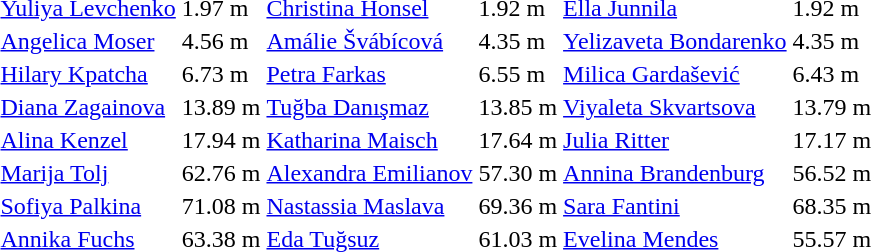<table>
<tr>
<td></td>
<td><a href='#'>Yuliya Levchenko</a><br></td>
<td>1.97 m</td>
<td><a href='#'>Christina Honsel</a><br></td>
<td>1.92 m </td>
<td><a href='#'>Ella Junnila</a><br></td>
<td>1.92 m</td>
</tr>
<tr>
<td></td>
<td><a href='#'>Angelica Moser</a><br></td>
<td>4.56 m </td>
<td><a href='#'>Amálie Švábícová</a><br></td>
<td>4.35 m</td>
<td><a href='#'>Yelizaveta Bondarenko</a><br></td>
<td>4.35 m</td>
</tr>
<tr>
<td></td>
<td><a href='#'>Hilary Kpatcha</a><br></td>
<td>6.73 m</td>
<td><a href='#'>Petra Farkas</a><br></td>
<td>6.55 m </td>
<td><a href='#'>Milica Gardašević</a><br></td>
<td>6.43 m</td>
</tr>
<tr>
<td></td>
<td><a href='#'>Diana Zagainova</a><br></td>
<td>13.89 m</td>
<td><a href='#'>Tuğba Danışmaz</a><br></td>
<td>13.85 m  </td>
<td><a href='#'>Viyaleta Skvartsova</a><br></td>
<td>13.79 m </td>
</tr>
<tr>
<td></td>
<td><a href='#'>Alina Kenzel</a><br></td>
<td>17.94 m</td>
<td><a href='#'>Katharina Maisch</a><br></td>
<td>17.64 m</td>
<td><a href='#'>Julia Ritter</a><br></td>
<td>17.17 m</td>
</tr>
<tr>
<td></td>
<td><a href='#'>Marija Tolj</a><br></td>
<td>62.76 m  </td>
<td><a href='#'>Alexandra Emilianov</a><br></td>
<td>57.30 m</td>
<td><a href='#'>Annina Brandenburg</a><br></td>
<td>56.52 m</td>
</tr>
<tr>
<td></td>
<td><a href='#'>Sofiya Palkina</a><br></td>
<td>71.08 m</td>
<td><a href='#'>Nastassia Maslava</a><br></td>
<td>69.36 m </td>
<td><a href='#'>Sara Fantini</a><br></td>
<td>68.35 m</td>
</tr>
<tr>
<td></td>
<td><a href='#'>Annika Fuchs</a><br></td>
<td>63.38 m </td>
<td><a href='#'>Eda Tuğsuz</a><br></td>
<td>61.03 m</td>
<td><a href='#'>Evelina Mendes</a><br></td>
<td>55.57 m</td>
</tr>
</table>
